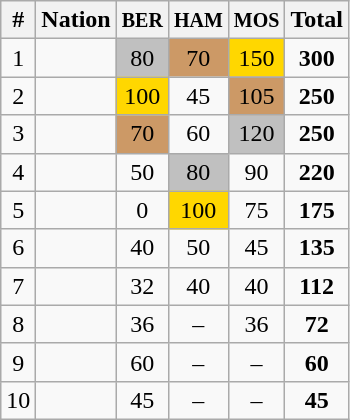<table class="wikitable sortable" style="text-align:center;">
<tr>
<th>#</th>
<th>Nation</th>
<th><small>BER</small></th>
<th><small>HAM</small></th>
<th><small>MOS</small></th>
<th>Total</th>
</tr>
<tr>
<td>1</td>
<td align=left></td>
<td bgcolor="silver">80</td>
<td bgcolor=CC9966>70</td>
<td bgcolor="gold">150</td>
<td><strong>300</strong></td>
</tr>
<tr>
<td>2</td>
<td align=left></td>
<td bgcolor="gold">100</td>
<td>45</td>
<td bgcolor=CC9966>105</td>
<td><strong>250</strong></td>
</tr>
<tr>
<td>3</td>
<td align=left></td>
<td bgcolor=CC9966>70</td>
<td>60</td>
<td bgcolor="silver">120</td>
<td><strong>250</strong></td>
</tr>
<tr>
<td>4</td>
<td align=left></td>
<td>50</td>
<td bgcolor="silver">80</td>
<td>90</td>
<td><strong>220</strong></td>
</tr>
<tr>
<td>5</td>
<td align=left></td>
<td>0</td>
<td bgcolor="gold">100</td>
<td>75</td>
<td><strong>175</strong></td>
</tr>
<tr>
<td>6</td>
<td align=left></td>
<td>40</td>
<td>50</td>
<td>45</td>
<td><strong>135</strong></td>
</tr>
<tr>
<td>7</td>
<td align=left></td>
<td>32</td>
<td>40</td>
<td>40</td>
<td><strong>112</strong></td>
</tr>
<tr>
<td>8</td>
<td align=left></td>
<td>36</td>
<td>–</td>
<td>36</td>
<td><strong>72</strong></td>
</tr>
<tr>
<td>9</td>
<td align=left></td>
<td>60</td>
<td>–</td>
<td>–</td>
<td><strong>60</strong></td>
</tr>
<tr>
<td>10</td>
<td align=left></td>
<td>45</td>
<td>–</td>
<td>–</td>
<td><strong>45</strong></td>
</tr>
</table>
